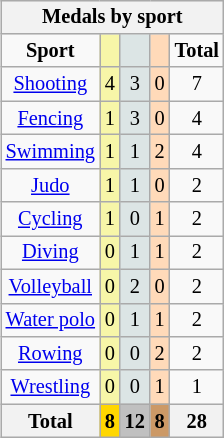<table class="wikitable" style="font-size:85%; float:right;">
<tr style="background:#efefef;">
<th colspan=7>Medals by sport</th>
</tr>
<tr align=center>
<td><strong>Sport</strong></td>
<td style="background:#f7f6a8;"></td>
<td style="background:#dce5e5;"></td>
<td style="background:#ffdab9;"></td>
<td><strong>Total</strong></td>
</tr>
<tr align=center>
<td><a href='#'>Shooting</a></td>
<td style="background:#f7f6a8;">4</td>
<td style="background:#dce5e5;">3</td>
<td style="background:#ffdab9;">0</td>
<td>7</td>
</tr>
<tr align=center>
<td><a href='#'>Fencing</a></td>
<td style="background:#f7f6a8;">1</td>
<td style="background:#dce5e5;">3</td>
<td style="background:#ffdab9;">0</td>
<td>4</td>
</tr>
<tr align=center>
<td><a href='#'>Swimming</a></td>
<td style="background:#f7f6a8;">1</td>
<td style="background:#dce5e5;">1</td>
<td style="background:#ffdab9;">2</td>
<td>4</td>
</tr>
<tr align=center>
<td><a href='#'>Judo</a></td>
<td style="background:#f7f6a8;">1</td>
<td style="background:#dce5e5;">1</td>
<td style="background:#ffdab9;">0</td>
<td>2</td>
</tr>
<tr align=center>
<td><a href='#'>Cycling</a></td>
<td style="background:#f7f6a8;">1</td>
<td style="background:#dce5e5;">0</td>
<td style="background:#ffdab9;">1</td>
<td>2</td>
</tr>
<tr align=center>
<td><a href='#'>Diving</a></td>
<td style="background:#f7f6a8;">0</td>
<td style="background:#dce5e5;">1</td>
<td style="background:#ffdab9;">1</td>
<td>2</td>
</tr>
<tr align=center>
<td><a href='#'>Volleyball</a></td>
<td style="background:#f7f6a8;">0</td>
<td style="background:#dce5e5;">2</td>
<td style="background:#ffdab9;">0</td>
<td>2</td>
</tr>
<tr align=center>
<td><a href='#'>Water polo</a></td>
<td style="background:#f7f6a8;">0</td>
<td style="background:#dce5e5;">1</td>
<td style="background:#ffdab9;">1</td>
<td>2</td>
</tr>
<tr align=center>
<td><a href='#'>Rowing</a></td>
<td style="background:#f7f6a8;">0</td>
<td style="background:#dce5e5;">0</td>
<td style="background:#ffdab9;">2</td>
<td>2</td>
</tr>
<tr align=center>
<td><a href='#'>Wrestling</a></td>
<td style="background:#f7f6a8;">0</td>
<td style="background:#dce5e5;">0</td>
<td style="background:#ffdab9;">1</td>
<td>1</td>
</tr>
<tr align=center>
<th>Total</th>
<th style="background:gold;">8</th>
<th style="background:silver;">12</th>
<th style="background:#c96;">8</th>
<th>28</th>
</tr>
</table>
